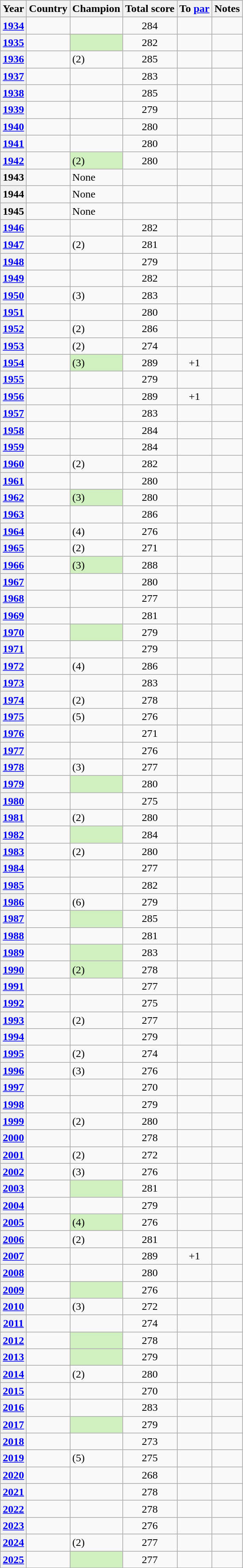<table class="sortable plainrowheaders wikitable" style="text-align:left;">
<tr>
<th scope="col">Year</th>
<th scope="col">Country</th>
<th scope="col">Champion</th>
<th scope="col">Total score</th>
<th scope="col">To <a href='#'>par</a></th>
<th scope="col">Notes</th>
</tr>
<tr>
<th scope="row" style="text-align:center"><a href='#'>1934</a></th>
<td></td>
<td></td>
<td align=center>284</td>
<td align=center></td>
<td align=center></td>
</tr>
<tr>
<th scope="row" style="text-align:center"><a href='#'>1935</a></th>
<td></td>
<td style="background:#D0F0C0;"></td>
<td align=center>282</td>
<td align=center></td>
<td align=center></td>
</tr>
<tr>
<th scope="row" style="text-align:center"><a href='#'>1936</a></th>
<td></td>
<td> (2)</td>
<td align=center>285</td>
<td align=center></td>
<td align=center></td>
</tr>
<tr>
<th scope="row" style="text-align:center"><a href='#'>1937</a></th>
<td></td>
<td></td>
<td align=center>283</td>
<td align=center></td>
<td align=center></td>
</tr>
<tr>
<th scope="row" style="text-align:center"><a href='#'>1938</a></th>
<td></td>
<td></td>
<td align=center>285</td>
<td align=center></td>
<td align=center></td>
</tr>
<tr>
<th scope="row" style="text-align:center"><a href='#'>1939</a></th>
<td></td>
<td></td>
<td align=center>279</td>
<td align=center></td>
<td align=center></td>
</tr>
<tr>
<th scope="row" style="text-align:center"><a href='#'>1940</a></th>
<td></td>
<td></td>
<td align=center>280</td>
<td align=center></td>
<td align=center></td>
</tr>
<tr>
<th scope="row" style="text-align:center"><a href='#'>1941</a></th>
<td></td>
<td></td>
<td align=center>280</td>
<td align=center></td>
<td align=center></td>
</tr>
<tr>
<th scope="row" style="text-align:center"><a href='#'>1942</a></th>
<td></td>
<td style="background:#D0F0C0;"> (2) </td>
<td align=center>280</td>
<td align=center></td>
<td align=center></td>
</tr>
<tr>
<th scope="row" style="text-align:center">1943</th>
<td align=center></td>
<td>None</td>
<td align=center></td>
<td align=center></td>
<td align=center></td>
</tr>
<tr>
<th scope="row" style="text-align:center">1944</th>
<td align=center></td>
<td>None</td>
<td align=center></td>
<td align=center></td>
<td align=center></td>
</tr>
<tr>
<th scope="row" style="text-align:center">1945</th>
<td align=center></td>
<td>None</td>
<td align=center></td>
<td align=center></td>
<td align=center></td>
</tr>
<tr>
<th scope="row" style="text-align:center"><a href='#'>1946</a></th>
<td></td>
<td></td>
<td align=center>282</td>
<td align=center></td>
<td align=center></td>
</tr>
<tr>
<th scope="row" style="text-align:center"><a href='#'>1947</a></th>
<td></td>
<td> (2)</td>
<td align=center>281</td>
<td align=center></td>
<td align=center></td>
</tr>
<tr>
<th scope="row" style="text-align:center"><a href='#'>1948</a></th>
<td></td>
<td></td>
<td align=center>279</td>
<td align=center></td>
<td align=center></td>
</tr>
<tr>
<th scope="row" style="text-align:center"><a href='#'>1949</a></th>
<td></td>
<td></td>
<td align=center>282</td>
<td align=center></td>
<td align=center></td>
</tr>
<tr>
<th scope="row" style="text-align:center"><a href='#'>1950</a></th>
<td></td>
<td> (3)</td>
<td align=center>283</td>
<td align=center></td>
<td align=center></td>
</tr>
<tr>
<th scope="row" style="text-align:center"><a href='#'>1951</a></th>
<td></td>
<td></td>
<td align=center>280</td>
<td align=center></td>
<td align=center></td>
</tr>
<tr>
<th scope="row" style="text-align:center"><a href='#'>1952</a></th>
<td></td>
<td> (2)</td>
<td align=center>286</td>
<td align=center></td>
<td align=center></td>
</tr>
<tr>
<th scope="row" style="text-align:center"><a href='#'>1953</a></th>
<td></td>
<td> (2)</td>
<td align=center>274</td>
<td align=center></td>
<td align=center></td>
</tr>
<tr>
<th scope="row" style="text-align:center"><a href='#'>1954</a></th>
<td></td>
<td style="background:#D0F0C0;"> (3) </td>
<td align=center>289</td>
<td align=center>+1</td>
<td align=center></td>
</tr>
<tr>
<th scope="row" style="text-align:center"><a href='#'>1955</a></th>
<td></td>
<td></td>
<td align=center>279</td>
<td align=center></td>
<td align=center></td>
</tr>
<tr>
<th scope="row" style="text-align:center"><a href='#'>1956</a></th>
<td></td>
<td></td>
<td align=center>289</td>
<td align=center>+1</td>
<td align=center></td>
</tr>
<tr>
<th scope="row" style="text-align:center"><a href='#'>1957</a></th>
<td></td>
<td></td>
<td align=center>283</td>
<td align=center></td>
<td align=center></td>
</tr>
<tr>
<th scope="row" style="text-align:center"><a href='#'>1958</a></th>
<td></td>
<td></td>
<td align=center>284</td>
<td align=center></td>
<td align=center></td>
</tr>
<tr>
<th scope="row" style="text-align:center"><a href='#'>1959</a></th>
<td></td>
<td></td>
<td align=center>284</td>
<td align=center></td>
<td align=center></td>
</tr>
<tr>
<th scope="row" style="text-align:center"><a href='#'>1960</a></th>
<td></td>
<td> (2)</td>
<td align=center>282</td>
<td align=center></td>
<td align=center></td>
</tr>
<tr>
<th scope="row" style="text-align:center"><a href='#'>1961</a></th>
<td></td>
<td></td>
<td align=center>280</td>
<td align=center></td>
<td align=center></td>
</tr>
<tr>
<th scope="row" style="text-align:center"><a href='#'>1962</a></th>
<td></td>
<td style="background:#D0F0C0;"> (3) </td>
<td align=center>280</td>
<td align=center></td>
<td align=center></td>
</tr>
<tr>
<th scope="row" style="text-align:center"><a href='#'>1963</a></th>
<td></td>
<td></td>
<td align=center>286</td>
<td align=center></td>
<td align=center></td>
</tr>
<tr>
<th scope="row" style="text-align:center"><a href='#'>1964</a></th>
<td></td>
<td> (4)</td>
<td align=center>276</td>
<td align=center></td>
<td align=center></td>
</tr>
<tr>
<th scope="row" style="text-align:center"><a href='#'>1965</a></th>
<td></td>
<td> (2)</td>
<td align=center>271</td>
<td align=center></td>
<td align=center></td>
</tr>
<tr>
<th scope="row" style="text-align:center"><a href='#'>1966</a></th>
<td></td>
<td style="background:#D0F0C0;"> (3) </td>
<td align=center>288</td>
<td align=center></td>
<td align=center></td>
</tr>
<tr>
<th scope="row" style="text-align:center"><a href='#'>1967</a></th>
<td></td>
<td></td>
<td align=center>280</td>
<td align=center></td>
<td align=center></td>
</tr>
<tr>
<th scope="row" style="text-align:center"><a href='#'>1968</a></th>
<td></td>
<td></td>
<td align=center>277</td>
<td align=center></td>
<td align=center></td>
</tr>
<tr>
<th scope="row" style="text-align:center"><a href='#'>1969</a></th>
<td></td>
<td></td>
<td align=center>281</td>
<td align=center></td>
<td align=center></td>
</tr>
<tr>
<th scope="row" style="text-align:center"><a href='#'>1970</a></th>
<td></td>
<td style="background:#D0F0C0;"></td>
<td align=center>279</td>
<td align=center></td>
<td align=center></td>
</tr>
<tr>
<th scope="row" style="text-align:center"><a href='#'>1971</a></th>
<td></td>
<td></td>
<td align=center>279</td>
<td align=center></td>
<td align=center></td>
</tr>
<tr>
<th scope="row" style="text-align:center"><a href='#'>1972</a></th>
<td></td>
<td> (4)</td>
<td align=center>286</td>
<td align=center></td>
<td align=center></td>
</tr>
<tr>
<th scope="row" style="text-align:center"><a href='#'>1973</a></th>
<td></td>
<td></td>
<td align=center>283</td>
<td align=center></td>
<td align=center></td>
</tr>
<tr>
<th scope="row" style="text-align:center"><a href='#'>1974</a></th>
<td></td>
<td> (2)</td>
<td align=center>278</td>
<td align=center></td>
<td align=center></td>
</tr>
<tr>
<th scope="row" style="text-align:center"><a href='#'>1975</a></th>
<td></td>
<td> (5)</td>
<td align=center>276</td>
<td align=center></td>
<td align=center></td>
</tr>
<tr>
<th scope="row" style="text-align:center"><a href='#'>1976</a></th>
<td></td>
<td></td>
<td align=center>271</td>
<td align=center></td>
<td align=center></td>
</tr>
<tr>
<th scope="row" style="text-align:center"><a href='#'>1977</a></th>
<td></td>
<td></td>
<td align=center>276</td>
<td align=center></td>
<td align=center></td>
</tr>
<tr>
<th scope="row" style="text-align:center"><a href='#'>1978</a></th>
<td></td>
<td> (3)</td>
<td align=center>277</td>
<td align=center></td>
<td align=center></td>
</tr>
<tr>
<th scope="row" style="text-align:center"><a href='#'>1979</a></th>
<td></td>
<td style="background:#D0F0C0;"></td>
<td align=center>280</td>
<td align=center></td>
<td align=center></td>
</tr>
<tr>
<th scope="row" style="text-align:center"><a href='#'>1980</a></th>
<td></td>
<td></td>
<td align=center>275</td>
<td align=center></td>
<td align=center></td>
</tr>
<tr>
<th scope="row" style="text-align:center"><a href='#'>1981</a></th>
<td></td>
<td> (2)</td>
<td align=center>280</td>
<td align=center></td>
<td align=center></td>
</tr>
<tr>
<th scope="row" style="text-align:center"><a href='#'>1982</a></th>
<td></td>
<td style="background:#D0F0C0;"></td>
<td align=center>284</td>
<td align=center></td>
<td align=center></td>
</tr>
<tr>
<th scope="row" style="text-align:center"><a href='#'>1983</a></th>
<td></td>
<td> (2)</td>
<td align=center>280</td>
<td align=center></td>
<td align=center></td>
</tr>
<tr>
<th scope="row" style="text-align:center"><a href='#'>1984</a></th>
<td></td>
<td></td>
<td align=center>277</td>
<td align=center></td>
<td align=center></td>
</tr>
<tr>
<th scope="row" style="text-align:center"><a href='#'>1985</a></th>
<td></td>
<td></td>
<td align=center>282</td>
<td align=center></td>
<td align=center></td>
</tr>
<tr>
<th scope="row" style="text-align:center"><a href='#'>1986</a></th>
<td></td>
<td> (6)</td>
<td align=center>279</td>
<td align=center></td>
<td align=center></td>
</tr>
<tr>
<th scope="row" style="text-align:center"><a href='#'>1987</a></th>
<td></td>
<td style="background:#D0F0C0;"></td>
<td align=center>285</td>
<td align=center></td>
<td align=center></td>
</tr>
<tr>
<th scope="row" style="text-align:center"><a href='#'>1988</a></th>
<td></td>
<td></td>
<td align=center>281</td>
<td align=center></td>
<td align=center></td>
</tr>
<tr>
<th scope="row" style="text-align:center"><a href='#'>1989</a></th>
<td></td>
<td style="background:#D0F0C0;"></td>
<td align=center>283</td>
<td align=center></td>
<td align=center></td>
</tr>
<tr>
<th scope="row" style="text-align:center"><a href='#'>1990</a></th>
<td></td>
<td style="background:#D0F0C0;"> (2) </td>
<td align=center>278</td>
<td align=center></td>
<td align=center></td>
</tr>
<tr>
<th scope="row" style="text-align:center"><a href='#'>1991</a></th>
<td></td>
<td></td>
<td align=center>277</td>
<td align=center></td>
<td align=center></td>
</tr>
<tr>
<th scope="row" style="text-align:center"><a href='#'>1992</a></th>
<td></td>
<td></td>
<td align=center>275</td>
<td align=center></td>
<td align=center></td>
</tr>
<tr>
<th scope="row" style="text-align:center"><a href='#'>1993</a></th>
<td></td>
<td> (2)</td>
<td align=center>277</td>
<td align=center></td>
<td align=center></td>
</tr>
<tr>
<th scope="row" style="text-align:center"><a href='#'>1994</a></th>
<td></td>
<td></td>
<td align=center>279</td>
<td align=center></td>
<td align=center></td>
</tr>
<tr>
<th scope="row" style="text-align:center"><a href='#'>1995</a></th>
<td></td>
<td> (2)</td>
<td align=center>274</td>
<td align=center></td>
<td align=center></td>
</tr>
<tr>
<th scope="row" style="text-align:center"><a href='#'>1996</a></th>
<td></td>
<td> (3)</td>
<td align=center>276</td>
<td align=center></td>
<td align=center></td>
</tr>
<tr>
<th scope="row" style="text-align:center"><a href='#'>1997</a></th>
<td></td>
<td></td>
<td align=center>270</td>
<td align=center></td>
<td align=center></td>
</tr>
<tr>
<th scope="row" style="text-align:center"><a href='#'>1998</a></th>
<td></td>
<td></td>
<td align=center>279</td>
<td align=center></td>
<td align=center></td>
</tr>
<tr>
<th scope="row" style="text-align:center"><a href='#'>1999</a></th>
<td></td>
<td> (2)</td>
<td align=center>280</td>
<td align=center></td>
<td align=center></td>
</tr>
<tr>
<th scope="row" style="text-align:center"><a href='#'>2000</a></th>
<td></td>
<td></td>
<td align=center>278</td>
<td align=center></td>
<td align=center></td>
</tr>
<tr>
<th scope="row" style="text-align:center"><a href='#'>2001</a></th>
<td></td>
<td> (2)</td>
<td align=center>272</td>
<td align=center></td>
<td align=center></td>
</tr>
<tr>
<th scope="row" style="text-align:center"><a href='#'>2002</a></th>
<td></td>
<td> (3)</td>
<td align=center>276</td>
<td align=center></td>
<td align=center></td>
</tr>
<tr>
<th scope="row" style="text-align:center"><a href='#'>2003</a></th>
<td></td>
<td style="background:#D0F0C0;"></td>
<td align=center>281</td>
<td align=center></td>
<td align=center></td>
</tr>
<tr>
<th scope="row" style="text-align:center"><a href='#'>2004</a></th>
<td></td>
<td></td>
<td align=center>279</td>
<td align=center></td>
<td align=center></td>
</tr>
<tr>
<th scope="row" style="text-align:center"><a href='#'>2005</a></th>
<td></td>
<td style="background:#D0F0C0;"> (4) </td>
<td align=center>276</td>
<td align=center></td>
<td align=center></td>
</tr>
<tr>
<th scope="row" style="text-align:center"><a href='#'>2006</a></th>
<td></td>
<td> (2)</td>
<td align=center>281</td>
<td align=center></td>
<td align=center></td>
</tr>
<tr>
<th scope="row" style="text-align:center"><a href='#'>2007</a></th>
<td></td>
<td></td>
<td align=center>289</td>
<td align=center>+1</td>
<td align=center></td>
</tr>
<tr>
<th scope="row" style="text-align:center"><a href='#'>2008</a></th>
<td></td>
<td></td>
<td align=center>280</td>
<td align=center></td>
<td align=center></td>
</tr>
<tr>
<th scope="row" style="text-align:center"><a href='#'>2009</a></th>
<td></td>
<td style="background:#D0F0C0;"></td>
<td align=center>276</td>
<td align=center></td>
<td align=center></td>
</tr>
<tr>
<th scope="row" style="text-align:center"><a href='#'>2010</a></th>
<td></td>
<td> (3)</td>
<td align=center>272</td>
<td align=center></td>
<td align=center></td>
</tr>
<tr>
<th scope="row" style="text-align:center"><a href='#'>2011</a></th>
<td></td>
<td></td>
<td align=center>274</td>
<td align=center></td>
<td align=center></td>
</tr>
<tr>
<th scope="row" style="text-align:center"><a href='#'>2012</a></th>
<td></td>
<td style="background:#D0F0C0;"></td>
<td align=center>278</td>
<td align=center></td>
<td align=center></td>
</tr>
<tr>
<th scope="row" style="text-align:center"><a href='#'>2013</a></th>
<td></td>
<td style="background:#D0F0C0;"></td>
<td align=center>279</td>
<td align=center></td>
<td align=center></td>
</tr>
<tr>
<th scope="row" style="text-align:center"><a href='#'>2014</a></th>
<td></td>
<td> (2)</td>
<td align=center>280</td>
<td align=center></td>
<td align=center></td>
</tr>
<tr>
<th scope="row" style="text-align:center"><a href='#'>2015</a></th>
<td></td>
<td></td>
<td align=center>270</td>
<td align=center></td>
<td align=center></td>
</tr>
<tr>
<th scope="row" style="text-align:center"><a href='#'>2016</a></th>
<td></td>
<td></td>
<td align=center>283</td>
<td align=center></td>
<td align=center></td>
</tr>
<tr>
<th scope="row" style="text-align:center"><a href='#'>2017</a></th>
<td></td>
<td style="background:#D0F0C0;"></td>
<td align=center>279</td>
<td align=center></td>
<td align=center></td>
</tr>
<tr>
<th scope="row" style="text-align:center"><a href='#'>2018</a></th>
<td></td>
<td></td>
<td align=center>273</td>
<td align=center></td>
<td align=center></td>
</tr>
<tr>
<th scope="row" style="text-align:center"><a href='#'>2019</a></th>
<td></td>
<td> (5)</td>
<td align=center>275</td>
<td align=center></td>
<td align=center></td>
</tr>
<tr>
<th scope="row" style="text-align:center"><a href='#'>2020</a></th>
<td></td>
<td></td>
<td align=center>268</td>
<td align=center></td>
<td align=center></td>
</tr>
<tr>
<th scope="row" style="text-align:center"><a href='#'>2021</a></th>
<td></td>
<td></td>
<td align=center>278</td>
<td align=center></td>
<td align=center></td>
</tr>
<tr>
<th scope="row" style="text-align:center"><a href='#'>2022</a></th>
<td></td>
<td></td>
<td align=center>278</td>
<td align=center></td>
<td align=center></td>
</tr>
<tr>
<th scope="row" style="text-align:center"><a href='#'>2023</a></th>
<td></td>
<td></td>
<td align=center>276</td>
<td align=center></td>
<td align=center></td>
</tr>
<tr>
<th scope="row" style="text-align:center"><a href='#'>2024</a></th>
<td></td>
<td> (2)</td>
<td align=center>277</td>
<td align=center></td>
<td align=center></td>
</tr>
<tr>
<th scope="row" style="text-align:center"><a href='#'>2025</a></th>
<td></td>
<td style="background:#D0F0C0;"></td>
<td align=center>277</td>
<td align=center></td>
<td align=center></td>
</tr>
<tr>
</tr>
</table>
